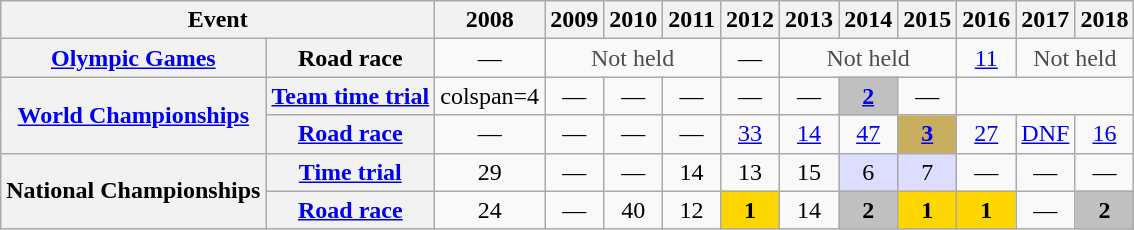<table class="wikitable plainrowheaders">
<tr style="background:#EEEEEE;">
<th scope="col" colspan=2>Event</th>
<th>2008</th>
<th>2009</th>
<th>2010</th>
<th>2011</th>
<th>2012</th>
<th>2013</th>
<th>2014</th>
<th>2015</th>
<th>2016</th>
<th>2017</th>
<th>2018</th>
</tr>
<tr style="text-align:center;">
<th scope="row"> <a href='#'>Olympic Games</a></th>
<th scope="row">Road race</th>
<td>—</td>
<td style="color:#4d4d4d;" colspan=3>Not held</td>
<td>—</td>
<td style="color:#4d4d4d;" colspan=3>Not held</td>
<td><a href='#'>11</a></td>
<td style="color:#4d4d4d;" colspan=2>Not held</td>
</tr>
<tr style="text-align:center;">
<th scope="row" rowspan=2> <a href='#'>World Championships</a></th>
<th scope="row"><a href='#'>Team time trial</a></th>
<td>colspan=4 </td>
<td>—</td>
<td>—</td>
<td>—</td>
<td>—</td>
<td>—</td>
<th style="background:silver;"><a href='#'>2</a></th>
<td>—</td>
</tr>
<tr style="text-align:center;">
<th scope="row"><a href='#'>Road race</a></th>
<td>—</td>
<td>—</td>
<td>—</td>
<td>—</td>
<td><a href='#'>33</a></td>
<td><a href='#'>14</a></td>
<td><a href='#'>47</a></td>
<th style="background:#C9AE5D;"><a href='#'>3</a></th>
<td><a href='#'>27</a></td>
<td><a href='#'>DNF</a></td>
<td><a href='#'>16</a></td>
</tr>
<tr style="text-align:center;">
<th scope="row" rowspan=2> National Championships</th>
<th scope="row"><a href='#'>Time trial</a></th>
<td>29</td>
<td>—</td>
<td>—</td>
<td>14</td>
<td>13</td>
<td>15</td>
<td style="background:#ddf;">6</td>
<td style="background:#ddf;">7</td>
<td>—</td>
<td>—</td>
<td>—</td>
</tr>
<tr style="text-align:center;">
<th scope="row"><a href='#'>Road race</a></th>
<td>24</td>
<td>—</td>
<td>40</td>
<td>12</td>
<th style="background:gold;">1</th>
<td>14</td>
<th style="background:silver;">2</th>
<th style="background:gold;">1</th>
<th style="background:gold;">1</th>
<td>—</td>
<th style="background:silver;">2</th>
</tr>
</table>
